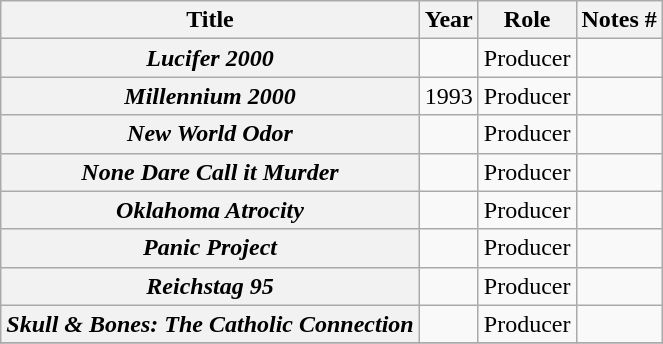<table class="wikitable plainrowheaders sortable">
<tr>
<th scope="col">Title</th>
<th scope="col">Year</th>
<th scope="col">Role</th>
<th scope="col" class="unsortable">Notes #</th>
</tr>
<tr>
<th scope="row"><em>Lucifer 2000</em></th>
<td></td>
<td>Producer</td>
<td></td>
</tr>
<tr>
<th scope="row"><em>Millennium 2000</em></th>
<td>1993</td>
<td>Producer</td>
<td></td>
</tr>
<tr>
<th scope="row"><em>New World Odor</em></th>
<td></td>
<td>Producer</td>
<td></td>
</tr>
<tr>
<th scope="row"><em>None Dare Call it Murder</em></th>
<td></td>
<td>Producer</td>
<td></td>
</tr>
<tr>
<th scope="row"><em>Oklahoma Atrocity</em></th>
<td></td>
<td>Producer</td>
<td></td>
</tr>
<tr>
<th scope="row"><em>Panic Project</em></th>
<td></td>
<td>Producer</td>
<td></td>
</tr>
<tr>
<th scope="row"><em>Reichstag 95</em></th>
<td></td>
<td>Producer</td>
<td></td>
</tr>
<tr>
<th scope="row"><em>Skull & Bones: The Catholic Connection</em></th>
<td></td>
<td>Producer</td>
<td></td>
</tr>
<tr>
</tr>
</table>
